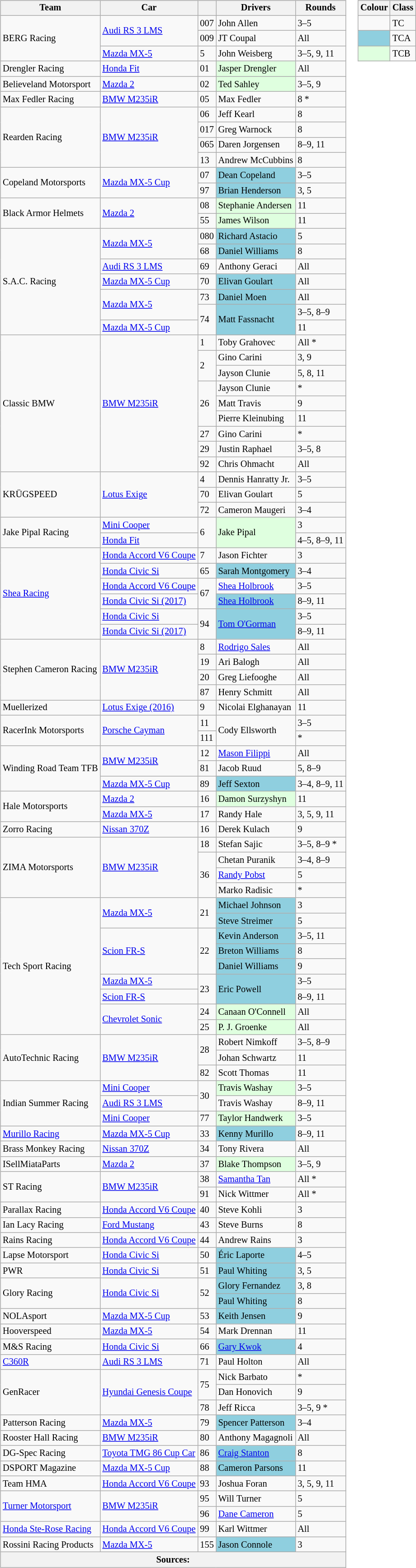<table>
<tr>
<td><br><table class="wikitable" style="font-size: 85%;">
<tr>
<th>Team</th>
<th>Car</th>
<th></th>
<th>Drivers</th>
<th>Rounds</th>
</tr>
<tr>
<td rowspan=3> BERG Racing</td>
<td rowspan=2><a href='#'>Audi RS 3 LMS</a></td>
<td>007</td>
<td> John Allen</td>
<td>3–5</td>
</tr>
<tr>
<td>009</td>
<td> JT Coupal</td>
<td>All</td>
</tr>
<tr>
<td><a href='#'>Mazda MX-5</a></td>
<td>5</td>
<td> John Weisberg</td>
<td>3–5, 9, 11</td>
</tr>
<tr>
<td> Drengler Racing</td>
<td><a href='#'>Honda Fit</a></td>
<td>01</td>
<td style="background:#DFFFDF;"> Jasper Drengler</td>
<td>All</td>
</tr>
<tr>
<td> Believeland Motorsport</td>
<td><a href='#'>Mazda 2</a></td>
<td>02</td>
<td style="background:#DFFFDF;"> Ted Sahley</td>
<td>3–5, 9</td>
</tr>
<tr>
<td> Max Fedler Racing</td>
<td><a href='#'>BMW M235iR</a></td>
<td>05</td>
<td> Max Fedler</td>
<td>8 *</td>
</tr>
<tr>
<td rowspan=4> Rearden Racing</td>
<td rowspan=4><a href='#'>BMW M235iR</a></td>
<td>06</td>
<td> Jeff Kearl</td>
<td>8</td>
</tr>
<tr>
<td>017</td>
<td> Greg Warnock</td>
<td>8</td>
</tr>
<tr>
<td>065</td>
<td> Daren Jorgensen</td>
<td>8–9, 11</td>
</tr>
<tr>
<td>13</td>
<td> Andrew McCubbins</td>
<td>8</td>
</tr>
<tr>
<td rowspan=2> Copeland Motorsports</td>
<td rowspan=2><a href='#'>Mazda MX-5 Cup</a></td>
<td>07</td>
<td style="background:#8FCFDF;"> Dean Copeland</td>
<td>3–5</td>
</tr>
<tr>
<td>97</td>
<td style="background:#8FCFDF;"> Brian Henderson</td>
<td>3, 5</td>
</tr>
<tr>
<td rowspan=2> Black Armor Helmets</td>
<td rowspan=2><a href='#'>Mazda 2</a></td>
<td>08</td>
<td style="background:#DFFFDF;"> Stephanie Andersen</td>
<td>11</td>
</tr>
<tr>
<td>55</td>
<td style="background:#DFFFDF;"> James Wilson</td>
<td>11</td>
</tr>
<tr>
<td rowspan=7> S.A.C. Racing</td>
<td rowspan=2><a href='#'>Mazda MX-5</a></td>
<td>080</td>
<td style="background:#8FCFDF;"> Richard Astacio</td>
<td>5</td>
</tr>
<tr>
<td>68</td>
<td style="background:#8FCFDF;"> Daniel Williams</td>
<td>8</td>
</tr>
<tr>
<td><a href='#'>Audi RS 3 LMS</a></td>
<td>69</td>
<td> Anthony Geraci</td>
<td>All</td>
</tr>
<tr>
<td><a href='#'>Mazda MX-5 Cup</a></td>
<td>70</td>
<td style="background:#8FCFDF;"> Elivan Goulart</td>
<td>All</td>
</tr>
<tr>
<td rowspan=2><a href='#'>Mazda MX-5</a></td>
<td>73</td>
<td style="background:#8FCFDF;"> Daniel Moen</td>
<td>All</td>
</tr>
<tr>
<td rowspan=2>74</td>
<td rowspan=2 style="background:#8FCFDF;"> Matt Fassnacht</td>
<td>3–5, 8–9</td>
</tr>
<tr>
<td><a href='#'>Mazda MX-5 Cup</a></td>
<td>11</td>
</tr>
<tr>
<td rowspan=9> Classic BMW</td>
<td rowspan=9><a href='#'>BMW M235iR</a></td>
<td>1</td>
<td> Toby Grahovec</td>
<td>All *</td>
</tr>
<tr>
<td rowspan=2>2</td>
<td> Gino Carini</td>
<td>3, 9</td>
</tr>
<tr>
<td> Jayson Clunie</td>
<td>5, 8, 11</td>
</tr>
<tr>
<td rowspan=3>26</td>
<td> Jayson Clunie</td>
<td>*</td>
</tr>
<tr>
<td> Matt Travis</td>
<td>9</td>
</tr>
<tr>
<td> Pierre Kleinubing</td>
<td>11</td>
</tr>
<tr>
<td>27</td>
<td> Gino Carini</td>
<td>*</td>
</tr>
<tr>
<td>29</td>
<td> Justin Raphael</td>
<td>3–5, 8</td>
</tr>
<tr>
<td>92</td>
<td> Chris Ohmacht</td>
<td>All</td>
</tr>
<tr>
<td rowspan=3> KRÜGSPEED</td>
<td rowspan=3><a href='#'>Lotus Exige</a></td>
<td>4</td>
<td> Dennis Hanratty Jr.</td>
<td>3–5</td>
</tr>
<tr>
<td>70</td>
<td> Elivan Goulart</td>
<td>5</td>
</tr>
<tr>
<td>72</td>
<td> Cameron Maugeri</td>
<td>3–4</td>
</tr>
<tr>
<td rowspan=2> Jake Pipal Racing</td>
<td><a href='#'>Mini Cooper</a></td>
<td rowspan=2>6</td>
<td rowspan=2 style="background:#DFFFDF;"> Jake Pipal</td>
<td>3</td>
</tr>
<tr>
<td><a href='#'>Honda Fit</a></td>
<td>4–5, 8–9, 11</td>
</tr>
<tr>
<td rowspan=6> <a href='#'>Shea Racing</a></td>
<td><a href='#'>Honda Accord V6 Coupe</a></td>
<td>7</td>
<td> Jason Fichter</td>
<td>3</td>
</tr>
<tr>
<td><a href='#'>Honda Civic Si</a></td>
<td>65</td>
<td style="background:#8FCFDF;"> Sarah Montgomery</td>
<td>3–4</td>
</tr>
<tr>
<td><a href='#'>Honda Accord V6 Coupe</a></td>
<td rowspan=2>67</td>
<td> <a href='#'>Shea Holbrook</a></td>
<td>3–5</td>
</tr>
<tr>
<td><a href='#'>Honda Civic Si (2017)</a></td>
<td style="background:#8FCFDF;"> <a href='#'>Shea Holbrook</a></td>
<td>8–9, 11</td>
</tr>
<tr>
<td><a href='#'>Honda Civic Si</a></td>
<td rowspan=2>94</td>
<td rowspan=2 style="background:#8FCFDF;"> <a href='#'>Tom O'Gorman</a></td>
<td>3–5</td>
</tr>
<tr>
<td><a href='#'>Honda Civic Si (2017)</a></td>
<td>8–9, 11</td>
</tr>
<tr>
<td rowspan=4> Stephen Cameron Racing</td>
<td rowspan=4><a href='#'>BMW M235iR</a></td>
<td>8</td>
<td> <a href='#'>Rodrigo Sales</a></td>
<td>All</td>
</tr>
<tr>
<td>19</td>
<td> Ari Balogh</td>
<td>All</td>
</tr>
<tr>
<td>20</td>
<td> Greg Liefooghe</td>
<td>All</td>
</tr>
<tr>
<td>87</td>
<td> Henry Schmitt</td>
<td>All</td>
</tr>
<tr>
<td> Muellerized</td>
<td><a href='#'>Lotus Exige (2016)</a></td>
<td>9</td>
<td> Nicolai Elghanayan</td>
<td>11</td>
</tr>
<tr>
<td rowspan=2> RacerInk Motorsports</td>
<td rowspan=2><a href='#'>Porsche Cayman</a></td>
<td>11</td>
<td rowspan=2> Cody Ellsworth</td>
<td>3–5</td>
</tr>
<tr>
<td>111</td>
<td>*</td>
</tr>
<tr>
<td rowspan=3> Winding Road Team TFB</td>
<td rowspan=2><a href='#'>BMW M235iR</a></td>
<td>12</td>
<td> <a href='#'>Mason Filippi</a></td>
<td>All</td>
</tr>
<tr>
<td>81</td>
<td> Jacob Ruud</td>
<td>5, 8–9</td>
</tr>
<tr>
<td><a href='#'>Mazda MX-5 Cup</a></td>
<td>89</td>
<td style="background:#8FCFDF;"> Jeff Sexton</td>
<td>3–4, 8–9, 11</td>
</tr>
<tr>
<td rowspan=2> Hale Motorsports</td>
<td><a href='#'>Mazda 2</a></td>
<td>16</td>
<td style="background:#DFFFDF;"> Damon Surzyshyn</td>
<td>11</td>
</tr>
<tr>
<td><a href='#'>Mazda MX-5</a></td>
<td>17</td>
<td> Randy Hale</td>
<td>3, 5, 9, 11</td>
</tr>
<tr>
<td> Zorro Racing</td>
<td><a href='#'>Nissan 370Z</a></td>
<td>16</td>
<td> Derek Kulach</td>
<td>9</td>
</tr>
<tr>
<td rowspan=4> ZIMA Motorsports</td>
<td rowspan=4><a href='#'>BMW M235iR</a></td>
<td>18</td>
<td> Stefan Sajic</td>
<td>3–5, 8–9 *</td>
</tr>
<tr>
<td rowspan=3>36</td>
<td> Chetan Puranik</td>
<td>3–4, 8–9</td>
</tr>
<tr>
<td> <a href='#'>Randy Pobst</a></td>
<td>5</td>
</tr>
<tr>
<td> Marko Radisic</td>
<td>*</td>
</tr>
<tr>
<td rowspan=9> Tech Sport Racing</td>
<td rowspan=2><a href='#'>Mazda MX-5</a></td>
<td rowspan=2>21</td>
<td style="background:#8FCFDF;"> Michael Johnson</td>
<td>3</td>
</tr>
<tr>
<td style="background:#8FCFDF;"> Steve Streimer</td>
<td>5</td>
</tr>
<tr>
<td rowspan=3><a href='#'>Scion FR-S</a></td>
<td rowspan=3>22</td>
<td style="background:#8FCFDF;"> Kevin Anderson</td>
<td>3–5, 11</td>
</tr>
<tr>
<td style="background:#8FCFDF;"> Breton Williams</td>
<td>8</td>
</tr>
<tr>
<td style="background:#8FCFDF;"> Daniel Williams</td>
<td>9</td>
</tr>
<tr>
<td><a href='#'>Mazda MX-5</a></td>
<td rowspan=2>23</td>
<td rowspan=2 style="background:#8FCFDF;"> Eric Powell</td>
<td>3–5</td>
</tr>
<tr>
<td><a href='#'>Scion FR-S</a></td>
<td>8–9, 11</td>
</tr>
<tr>
<td rowspan=2><a href='#'>Chevrolet Sonic</a></td>
<td>24</td>
<td style="background:#DFFFDF;"> Canaan O'Connell</td>
<td>All</td>
</tr>
<tr>
<td>25</td>
<td style="background:#DFFFDF;"> P. J. Groenke</td>
<td>All</td>
</tr>
<tr>
<td rowspan=3> AutoTechnic Racing</td>
<td rowspan=3><a href='#'>BMW M235iR</a></td>
<td rowspan=2>28</td>
<td> Robert Nimkoff</td>
<td>3–5, 8–9</td>
</tr>
<tr>
<td> Johan Schwartz</td>
<td>11</td>
</tr>
<tr>
<td>82</td>
<td> Scott Thomas</td>
<td>11</td>
</tr>
<tr>
<td rowspan=3> Indian Summer Racing</td>
<td><a href='#'>Mini Cooper</a></td>
<td rowspan=2>30</td>
<td style="background:#DFFFDF;"> Travis Washay</td>
<td>3–5</td>
</tr>
<tr>
<td><a href='#'>Audi RS 3 LMS</a></td>
<td> Travis Washay</td>
<td>8–9, 11</td>
</tr>
<tr>
<td><a href='#'>Mini Cooper</a></td>
<td>77</td>
<td style="background:#DFFFDF;"> Taylor Handwerk</td>
<td>3–5</td>
</tr>
<tr>
<td> <a href='#'>Murillo Racing</a></td>
<td><a href='#'>Mazda MX-5 Cup</a></td>
<td>33</td>
<td style="background:#8FCFDF;"> Kenny Murillo</td>
<td>8–9, 11</td>
</tr>
<tr>
<td> Brass Monkey Racing</td>
<td><a href='#'>Nissan 370Z</a></td>
<td>34</td>
<td> Tony Rivera</td>
<td>All</td>
</tr>
<tr>
<td> ISellMiataParts</td>
<td><a href='#'>Mazda 2</a></td>
<td>37</td>
<td style="background:#DFFFDF;"> Blake Thompson</td>
<td>3–5, 9</td>
</tr>
<tr>
<td rowspan=2> ST Racing</td>
<td rowspan=2><a href='#'>BMW M235iR</a></td>
<td>38</td>
<td> <a href='#'>Samantha Tan</a></td>
<td>All *</td>
</tr>
<tr>
<td>91</td>
<td> Nick Wittmer</td>
<td>All *</td>
</tr>
<tr>
<td> Parallax Racing</td>
<td><a href='#'>Honda Accord V6 Coupe</a></td>
<td>40</td>
<td> Steve Kohli</td>
<td>3</td>
</tr>
<tr>
<td> Ian Lacy Racing</td>
<td><a href='#'>Ford Mustang</a></td>
<td>43</td>
<td> Steve Burns</td>
<td>8</td>
</tr>
<tr>
<td> Rains Racing</td>
<td><a href='#'>Honda Accord V6 Coupe</a></td>
<td>44</td>
<td> Andrew Rains</td>
<td>3</td>
</tr>
<tr>
<td> Lapse Motorsport</td>
<td><a href='#'>Honda Civic Si</a></td>
<td>50</td>
<td style="background:#8FCFDF;"> Éric Laporte</td>
<td>4–5</td>
</tr>
<tr>
<td> PWR</td>
<td><a href='#'>Honda Civic Si</a></td>
<td>51</td>
<td style="background:#8FCFDF;"> Paul Whiting</td>
<td>3, 5</td>
</tr>
<tr>
<td rowspan=2> Glory Racing</td>
<td rowspan=2><a href='#'>Honda Civic Si</a></td>
<td rowspan=2>52</td>
<td style="background:#8FCFDF;"> Glory Fernandez</td>
<td>3, 8</td>
</tr>
<tr>
<td style="background:#8FCFDF;"> Paul Whiting</td>
<td>8</td>
</tr>
<tr>
<td> NOLAsport</td>
<td><a href='#'>Mazda MX-5 Cup</a></td>
<td>53</td>
<td style="background:#8FCFDF;"> Keith Jensen</td>
<td>9</td>
</tr>
<tr>
<td> Hooverspeed</td>
<td><a href='#'>Mazda MX-5</a></td>
<td>54</td>
<td> Mark Drennan</td>
<td>11</td>
</tr>
<tr>
<td> M&S Racing</td>
<td><a href='#'>Honda Civic Si</a></td>
<td>66</td>
<td style="background:#8FCFDF;"> <a href='#'>Gary Kwok</a></td>
<td>4</td>
</tr>
<tr>
<td> <a href='#'>C360R</a></td>
<td><a href='#'>Audi RS 3 LMS</a></td>
<td>71</td>
<td> Paul Holton</td>
<td>All</td>
</tr>
<tr>
<td rowspan=3> GenRacer</td>
<td rowspan=3><a href='#'>Hyundai Genesis Coupe</a></td>
<td rowspan=2>75</td>
<td> Nick Barbato</td>
<td>*</td>
</tr>
<tr>
<td> Dan Honovich</td>
<td>9</td>
</tr>
<tr>
<td>78</td>
<td> Jeff Ricca</td>
<td>3–5, 9 *</td>
</tr>
<tr>
<td> Patterson Racing</td>
<td><a href='#'>Mazda MX-5</a></td>
<td>79</td>
<td style="background:#8FCFDF;"> Spencer Patterson</td>
<td>3–4</td>
</tr>
<tr>
<td> Rooster Hall Racing</td>
<td><a href='#'>BMW M235iR</a></td>
<td>80</td>
<td> Anthony Magagnoli</td>
<td>All</td>
</tr>
<tr>
<td> DG-Spec Racing</td>
<td><a href='#'>Toyota TMG 86 Cup Car</a></td>
<td>86</td>
<td style="background:#8FCFDF;"> <a href='#'>Craig Stanton</a></td>
<td>8</td>
</tr>
<tr>
<td> DSPORT Magazine</td>
<td><a href='#'>Mazda MX-5 Cup</a></td>
<td>88</td>
<td style="background:#8FCFDF;"> Cameron Parsons</td>
<td>11</td>
</tr>
<tr>
<td> Team HMA</td>
<td><a href='#'>Honda Accord V6 Coupe</a></td>
<td>93</td>
<td> Joshua Foran</td>
<td>3, 5, 9, 11</td>
</tr>
<tr>
<td rowspan=2> <a href='#'>Turner Motorsport</a></td>
<td rowspan=2><a href='#'>BMW M235iR</a></td>
<td>95</td>
<td> Will Turner</td>
<td>5</td>
</tr>
<tr>
<td>96</td>
<td> <a href='#'>Dane Cameron</a></td>
<td>5</td>
</tr>
<tr>
<td> <a href='#'>Honda Ste-Rose Racing</a></td>
<td><a href='#'>Honda Accord V6 Coupe</a></td>
<td>99</td>
<td> Karl Wittmer</td>
<td>All</td>
</tr>
<tr>
<td> Rossini Racing Products</td>
<td><a href='#'>Mazda MX-5</a></td>
<td>155</td>
<td style="background:#8FCFDF;"> Jason Connole</td>
<td>3</td>
</tr>
<tr>
<th colspan=5>Sources:</th>
</tr>
</table>
</td>
<td valign="top"><br><table class="wikitable" style="font-size: 85%;">
<tr>
<th>Colour</th>
<th>Class</th>
</tr>
<tr>
<td></td>
<td>TC</td>
</tr>
<tr>
<td align=center style="background:#8FCFDF;"></td>
<td>TCA</td>
</tr>
<tr>
<td align=center style="background:#DFFFDF;"></td>
<td>TCB</td>
</tr>
</table>
</td>
</tr>
</table>
